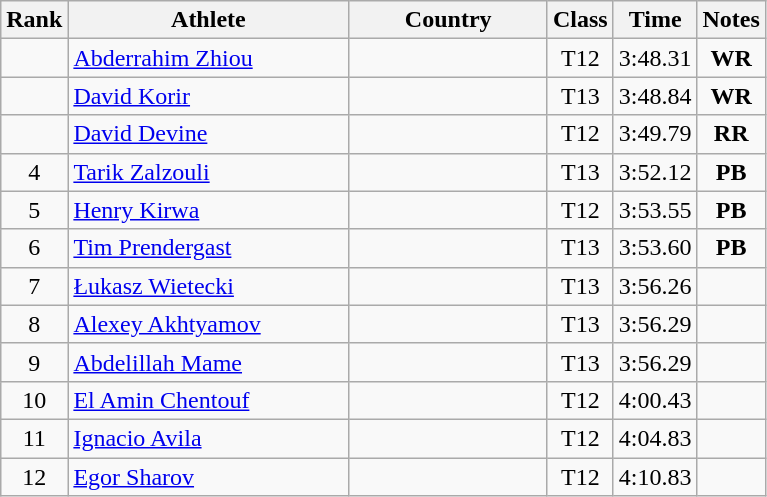<table class="wikitable sortable" style="text-align:center">
<tr>
<th>Rank</th>
<th style="width:180px">Athlete</th>
<th style="width:125px">Country</th>
<th>Class</th>
<th>Time</th>
<th>Notes</th>
</tr>
<tr>
<td></td>
<td style="text-align:left;"><a href='#'>Abderrahim Zhiou</a></td>
<td style="text-align:left;"></td>
<td>T12</td>
<td>3:48.31</td>
<td><strong>WR</strong></td>
</tr>
<tr>
<td></td>
<td style="text-align:left;"><a href='#'>David Korir</a></td>
<td style="text-align:left;"></td>
<td>T13</td>
<td>3:48.84</td>
<td><strong>WR</strong></td>
</tr>
<tr>
<td></td>
<td style="text-align:left;"><a href='#'>David Devine</a></td>
<td style="text-align:left;"></td>
<td>T12</td>
<td>3:49.79</td>
<td><strong>RR</strong></td>
</tr>
<tr>
<td>4</td>
<td style="text-align:left;"><a href='#'>Tarik Zalzouli</a></td>
<td style="text-align:left;"></td>
<td>T13</td>
<td>3:52.12</td>
<td><strong>PB</strong></td>
</tr>
<tr>
<td>5</td>
<td style="text-align:left;"><a href='#'>Henry Kirwa</a></td>
<td style="text-align:left;"></td>
<td>T12</td>
<td>3:53.55</td>
<td><strong>PB</strong></td>
</tr>
<tr>
<td>6</td>
<td style="text-align:left;"><a href='#'>Tim Prendergast</a></td>
<td style="text-align:left;"></td>
<td>T13</td>
<td>3:53.60</td>
<td><strong>PB</strong></td>
</tr>
<tr>
<td>7</td>
<td style="text-align:left;"><a href='#'>Łukasz Wietecki</a></td>
<td style="text-align:left;"></td>
<td>T13</td>
<td>3:56.26</td>
<td></td>
</tr>
<tr>
<td>8</td>
<td style="text-align:left;"><a href='#'>Alexey Akhtyamov</a></td>
<td style="text-align:left;"></td>
<td>T13</td>
<td>3:56.29</td>
<td></td>
</tr>
<tr>
<td>9</td>
<td style="text-align:left;"><a href='#'>Abdelillah Mame</a></td>
<td style="text-align:left;"></td>
<td>T13</td>
<td>3:56.29</td>
<td></td>
</tr>
<tr>
<td>10</td>
<td style="text-align:left;"><a href='#'>El Amin Chentouf</a></td>
<td style="text-align:left;"></td>
<td>T12</td>
<td>4:00.43</td>
<td></td>
</tr>
<tr>
<td>11</td>
<td style="text-align:left;"><a href='#'>Ignacio Avila</a></td>
<td style="text-align:left;"></td>
<td>T12</td>
<td>4:04.83</td>
<td></td>
</tr>
<tr>
<td>12</td>
<td style="text-align:left;"><a href='#'>Egor Sharov</a></td>
<td style="text-align:left;"></td>
<td>T12</td>
<td>4:10.83</td>
<td></td>
</tr>
</table>
